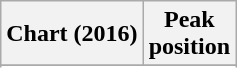<table class="wikitable sortable plainrowheaders" style="text-align:center">
<tr>
<th>Chart (2016)</th>
<th>Peak<br>position</th>
</tr>
<tr>
</tr>
<tr>
</tr>
</table>
